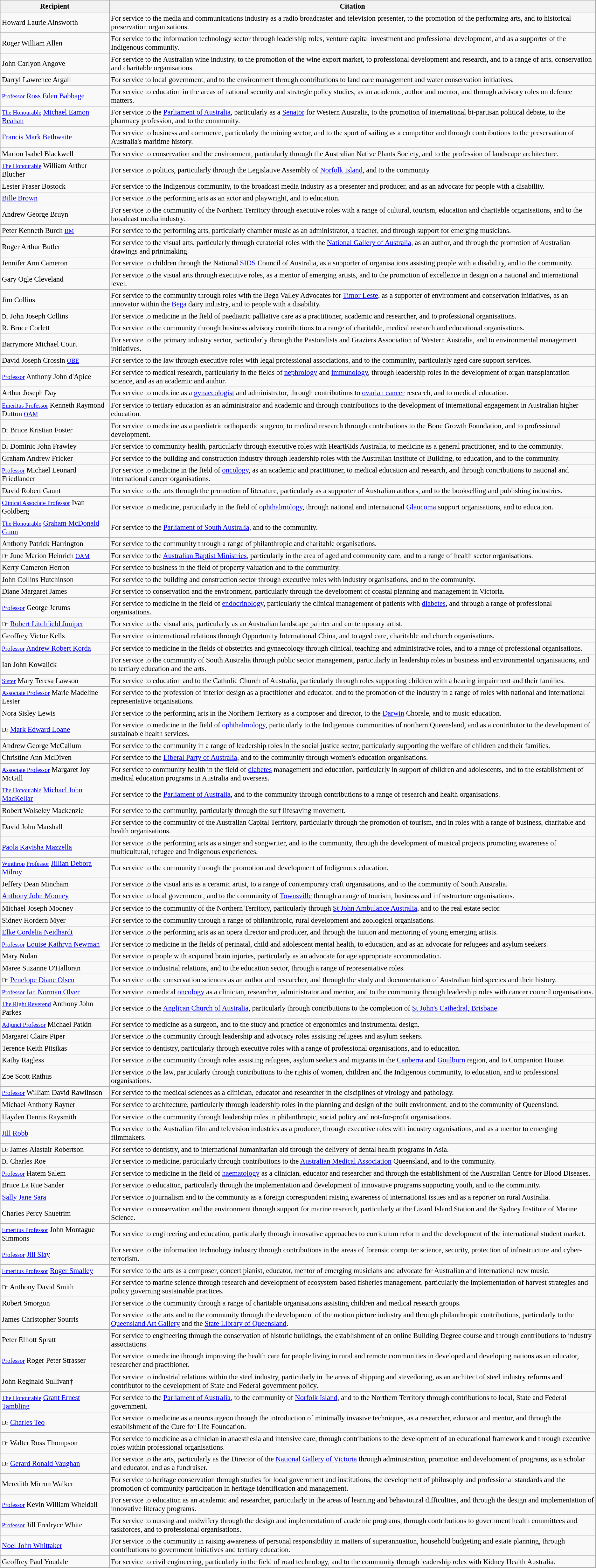<table class="wikitable" style="font-size:95%;">
<tr>
<th>Recipient</th>
<th>Citation</th>
</tr>
<tr>
<td>Howard Laurie Ainsworth</td>
<td>For service to the media and communications industry as a radio broadcaster and television presenter, to the promotion of the performing arts, and to historical preservation organisations.</td>
</tr>
<tr>
<td>Roger William Allen</td>
<td>For service to the information technology sector through leadership roles, venture capital investment and professional development, and as a supporter of the Indigenous community.</td>
</tr>
<tr>
<td>John Carlyon Angove</td>
<td>For service to the Australian wine industry, to the promotion of the wine export market, to professional development and research, and to a range of arts, conservation and charitable organisations.</td>
</tr>
<tr>
<td>Darryl Lawrence Argall</td>
<td>For service to local government, and to the environment through contributions to land care management and water conservation initiatives.</td>
</tr>
<tr>
<td><small><a href='#'>Professor</a></small> <a href='#'>Ross Eden Babbage</a></td>
<td>For service to education in the areas of national security and strategic policy studies, as an academic, author and mentor, and through advisory roles on defence matters.</td>
</tr>
<tr>
<td><small><a href='#'>The Honourable</a></small> <a href='#'>Michael Eamon Beahan</a></td>
<td>For service to the <a href='#'>Parliament of Australia</a>, particularly as a <a href='#'>Senator</a> for Western Australia, to the promotion of international bi-partisan political debate, to the pharmacy profession, and to the community.</td>
</tr>
<tr>
<td><a href='#'>Francis Mark Bethwaite</a></td>
<td>For service to business and commerce, particularly the mining sector, and to the sport of sailing as a competitor and through contributions to the preservation of Australia's maritime history.</td>
</tr>
<tr>
<td>Marion Isabel Blackwell</td>
<td>For service to conservation and the environment, particularly through the Australian Native Plants Society, and to the profession of landscape architecture.</td>
</tr>
<tr>
<td><small><a href='#'>The Honourable</a></small> William Arthur Blucher</td>
<td>For service to politics, particularly through the Legislative Assembly of <a href='#'>Norfolk Island</a>, and to the community.</td>
</tr>
<tr>
<td>Lester Fraser Bostock</td>
<td>For service to the Indigenous community, to the broadcast media industry as a presenter and producer, and as an advocate for people with a disability.</td>
</tr>
<tr>
<td><a href='#'>Bille Brown</a></td>
<td>For service to the performing arts as an actor and playwright, and to education.</td>
</tr>
<tr>
<td>Andrew George Bruyn</td>
<td>For service to the community of the Northern Territory through executive roles with a range of cultural, tourism, education and charitable organisations, and to the broadcast media industry.</td>
</tr>
<tr>
<td>Peter Kenneth Burch <small><a href='#'>BM</a></small></td>
<td>For service to the performing arts, particularly chamber music as an administrator, a teacher, and through support for emerging musicians.</td>
</tr>
<tr>
<td>Roger Arthur Butler</td>
<td>For service to the visual arts, particularly through curatorial roles with the <a href='#'>National Gallery of Australia</a>, as an author, and through the promotion of Australian drawings and printmaking.</td>
</tr>
<tr>
<td>Jennifer Ann Cameron</td>
<td>For service to children through the National <a href='#'>SIDS</a> Council of Australia, as a supporter of organisations assisting people with a disability, and to the community.</td>
</tr>
<tr>
<td>Gary Ogle Cleveland</td>
<td>For service to the visual arts through executive roles, as a mentor of emerging artists, and to the promotion of excellence in design on a national and international level.</td>
</tr>
<tr>
<td>Jim Collins</td>
<td>For service to the community through roles with the Bega Valley Advocates for <a href='#'>Timor Leste</a>, as a supporter of environment and conservation initiatives, as an innovator within the <a href='#'>Bega</a> dairy industry, and to people with a disability.</td>
</tr>
<tr>
<td><small>Dr</small> John Joseph Collins</td>
<td>For service to medicine in the field of paediatric palliative care as a practitioner, academic and researcher, and to professional organisations.</td>
</tr>
<tr>
<td>R. Bruce Corlett</td>
<td>For service to the community through business advisory contributions to a range of charitable, medical research and educational organisations.</td>
</tr>
<tr>
<td>Barrymore Michael Court</td>
<td>For service to the primary industry sector, particularly through the Pastoralists and Graziers Association of Western Australia, and to environmental management initiatives.</td>
</tr>
<tr>
<td>David Joseph Crossin <small><a href='#'>OBE</a></small></td>
<td>For service to the law through executive roles with legal professional associations, and to the community, particularly aged care support services.</td>
</tr>
<tr>
<td><small><a href='#'>Professor</a></small> Anthony John d'Apice</td>
<td>For service to medical research, particularly in the fields of <a href='#'>nephrology</a> and <a href='#'>immunology</a>, through leadership roles in the development of organ transplantation science, and as an academic and author.</td>
</tr>
<tr>
<td>Arthur Joseph Day</td>
<td>For service to medicine as a <a href='#'>gynaecologist</a> and administrator, through contributions to <a href='#'>ovarian cancer</a> research, and to medical education.</td>
</tr>
<tr>
<td><small><a href='#'>Emeritus Professor</a></small> Kenneth Raymond Dutton <small><a href='#'>OAM</a></small></td>
<td>For service to tertiary education as an administrator and academic and through contributions to the development of international engagement in Australian higher education.</td>
</tr>
<tr>
<td><small>Dr</small> Bruce Kristian Foster</td>
<td>For service to medicine as a paediatric orthopaedic surgeon, to medical research through contributions to the Bone Growth Foundation, and to professional development.</td>
</tr>
<tr>
<td><small>Dr</small> Dominic John Frawley</td>
<td>For service to community health, particularly through executive roles with HeartKids Australia, to medicine as a general practitioner, and to the community.</td>
</tr>
<tr>
<td>Graham Andrew Fricker</td>
<td>For service to the building and construction industry through leadership roles with the Australian Institute of Building, to education, and to the community.</td>
</tr>
<tr>
<td><small><a href='#'>Professor</a></small> Michael Leonard Friedlander</td>
<td>For service to medicine in the field of <a href='#'>oncology</a>, as an academic and practitioner, to medical education and research, and through contributions to national and international cancer organisations.</td>
</tr>
<tr>
<td>David Robert Gaunt</td>
<td>For service to the arts through the promotion of literature, particularly as a supporter of Australian authors, and to the bookselling and publishing industries.</td>
</tr>
<tr>
<td><small><a href='#'>Clinical Associate Professor</a></small> Ivan Goldberg</td>
<td>For service to medicine, particularly in the field of <a href='#'>ophthalmology</a>, through national and international <a href='#'>Glaucoma</a> support organisations, and to education.</td>
</tr>
<tr>
<td><small><a href='#'>The Honourable</a></small> <a href='#'>Graham McDonald Gunn</a></td>
<td>For service to the <a href='#'>Parliament of South Australia</a>, and to the community.</td>
</tr>
<tr>
<td>Anthony Patrick Harrington</td>
<td>For service to the community through a range of philanthropic and charitable organisations.</td>
</tr>
<tr>
<td><small>Dr</small> June Marion Heinrich <small><a href='#'>OAM</a></small></td>
<td>For service to the <a href='#'>Australian Baptist Ministries</a>, particularly in the area of aged and community care, and to a range of health sector organisations.</td>
</tr>
<tr>
<td>Kerry Cameron Herron</td>
<td>For service to business in the field of property valuation and to the community.</td>
</tr>
<tr>
<td>John Collins Hutchinson</td>
<td>For service to the building and construction sector through executive roles with industry organisations, and to the community.</td>
</tr>
<tr>
<td>Diane Margaret James</td>
<td>For service to conservation and the environment, particularly through the development of coastal planning and management in Victoria.</td>
</tr>
<tr>
<td><small><a href='#'>Professor</a></small> George Jerums</td>
<td>For service to medicine in the field of <a href='#'>endocrinology</a>, particularly the clinical management of patients with <a href='#'>diabetes</a>, and through a range of professional organisations.</td>
</tr>
<tr>
<td><small>Dr</small> <a href='#'>Robert Litchfield Juniper</a></td>
<td>For service to the visual arts, particularly as an Australian landscape painter and contemporary artist.</td>
</tr>
<tr>
<td>Geoffrey Victor Kells</td>
<td>For service to international relations through Opportunity International China, and to aged care, charitable and church organisations.</td>
</tr>
<tr>
<td><small><a href='#'>Professor</a></small> <a href='#'>Andrew Robert Korda</a></td>
<td>For service to medicine in the fields of obstetrics and gynaecology through clinical, teaching and administrative roles, and to a range of professional organisations.</td>
</tr>
<tr>
<td>Ian John Kowalick</td>
<td>For service to the community of South Australia through public sector management, particularly in leadership roles in business and environmental organisations, and to tertiary education and the arts.</td>
</tr>
<tr>
<td><small><a href='#'>Sister</a></small> Mary Teresa Lawson</td>
<td>For service to education and to the Catholic Church of Australia, particularly through roles supporting children with a hearing impairment and their families.</td>
</tr>
<tr>
<td><small><a href='#'>Associate Professor</a></small> Marie Madeline Lester</td>
<td>For service to the profession of interior design as a practitioner and educator, and to the promotion of the industry in a range of roles with national and international representative organisations.</td>
</tr>
<tr>
<td>Nora Sisley Lewis</td>
<td>For service to the performing arts in the Northern Territory as a composer and director, to the <a href='#'>Darwin</a> Chorale, and to music education.</td>
</tr>
<tr>
<td><small>Dr</small> <a href='#'>Mark Edward Loane</a></td>
<td>For service to medicine in the field of <a href='#'>ophthalmology</a>, particularly to the Indigenous communities of northern Queensland, and as a contributor to the development of sustainable health services.</td>
</tr>
<tr>
<td>Andrew George McCallum</td>
<td>For service to the community in a range of leadership roles in the social justice sector, particularly supporting the welfare of children and their families.</td>
</tr>
<tr>
<td>Christine Ann McDiven</td>
<td>For service to the <a href='#'>Liberal Party of Australia</a>, and to the community through women's education organisations.</td>
</tr>
<tr>
<td><small><a href='#'>Associate Professor</a></small> Margaret Joy McGill</td>
<td>For service to community health in the field of <a href='#'>diabetes</a> management and education, particularly in support of children and adolescents, and to the establishment of medical education programs in Australia and overseas.</td>
</tr>
<tr>
<td><small><a href='#'>The Honourable</a></small> <a href='#'>Michael John MacKellar</a></td>
<td>For service to the <a href='#'>Parliament of Australia</a>, and to the community through contributions to a range of research and health organisations.</td>
</tr>
<tr>
<td>Robert Wolseley Mackenzie</td>
<td>For service to the community, particularly through the surf lifesaving movement.</td>
</tr>
<tr>
<td>David John Marshall</td>
<td>For service to the community of the Australian Capital Territory, particularly through the promotion of tourism, and in roles with a range of business, charitable and health organisations.</td>
</tr>
<tr>
<td><a href='#'>Paola Kavisha Mazzella</a></td>
<td>For service to the performing arts as a singer and songwriter, and to the community, through the development of musical projects promoting awareness of multicultural, refugee and Indigenous experiences.</td>
</tr>
<tr>
<td><small><a href='#'>Winthrop</a> <a href='#'>Professor</a></small> <a href='#'>Jillian Debora Milroy</a></td>
<td>For service to the community through the promotion and development of Indigenous education.</td>
</tr>
<tr>
<td>Jeffery Dean Mincham</td>
<td>For service to the visual arts as a ceramic artist, to a range of contemporary craft organisations, and to the community of South Australia.</td>
</tr>
<tr>
<td><a href='#'>Anthony John Mooney</a></td>
<td>For service to local government, and to the community of <a href='#'>Townsville</a> through a range of tourism, business and infrastructure organisations.</td>
</tr>
<tr>
<td>Michael Joseph Mooney</td>
<td>For service to the community of the Northern Territory, particularly through <a href='#'>St John Ambulance Australia</a>, and to the real estate sector.</td>
</tr>
<tr>
<td>Sidney Hordern Myer</td>
<td>For service to the community through a range of philanthropic, rural development and zoological organisations.</td>
</tr>
<tr>
<td><a href='#'>Elke Cordelia Neidhardt</a></td>
<td>For service to the performing arts as an opera director and producer, and through the tuition and mentoring of young emerging artists.</td>
</tr>
<tr>
<td><small><a href='#'>Professor</a></small> <a href='#'>Louise Kathryn Newman</a></td>
<td>For service to medicine in the fields of perinatal, child and adolescent mental health, to education, and as an advocate for refugees and asylum seekers.</td>
</tr>
<tr>
<td>Mary Nolan</td>
<td>For service to people with acquired brain injuries, particularly as an advocate for age appropriate accommodation.</td>
</tr>
<tr>
<td>Maree Suzanne O'Halloran</td>
<td>For service to industrial relations, and to the education sector, through a range of representative roles.</td>
</tr>
<tr>
<td><small>Dr</small> <a href='#'>Penelope Diane Olsen</a></td>
<td>For service to the conservation sciences as an author and researcher, and through the study and documentation of Australian bird species and their history.</td>
</tr>
<tr>
<td><small><a href='#'>Professor</a></small> <a href='#'>Ian Norman Olver</a></td>
<td>For service to medical <a href='#'>oncology</a> as a clinician, researcher, administrator and mentor, and to the community through leadership roles with cancer council organisations.</td>
</tr>
<tr>
<td><small><a href='#'>The Right Reverend</a></small> Anthony John Parkes</td>
<td>For service to the <a href='#'>Anglican Church of Australia</a>, particularly through contributions to the completion of <a href='#'>St John's Cathedral, Brisbane</a>.</td>
</tr>
<tr>
<td><small><a href='#'>Adjunct Professor</a></small> Michael Patkin</td>
<td>For service to medicine as a surgeon, and to the study and practice of ergonomics and instrumental design.</td>
</tr>
<tr>
<td>Margaret Claire Piper</td>
<td>For service to the community through leadership and advocacy roles assisting refugees and asylum seekers.</td>
</tr>
<tr>
<td>Terence Keith Pitsikas</td>
<td>For service to dentistry, particularly through executive roles with a range of professional organisations, and to education.</td>
</tr>
<tr>
<td>Kathy Ragless</td>
<td>For service to the community through roles assisting refugees, asylum seekers and migrants in the <a href='#'>Canberra</a> and <a href='#'>Goulburn</a> region, and to Companion House.</td>
</tr>
<tr>
<td>Zoe Scott Rathus</td>
<td>For service to the law, particularly through contributions to the rights of women, children and the Indigenous community, to education, and to professional organisations.</td>
</tr>
<tr>
<td><small><a href='#'>Professor</a></small> William David Rawlinson</td>
<td>For service to the medical sciences as a clinician, educator and researcher in the disciplines of virology and pathology.</td>
</tr>
<tr>
<td>Michael Anthony Rayner</td>
<td>For service to architecture, particularly through leadership roles in the planning and design of the built environment, and to the community of Queensland.</td>
</tr>
<tr>
<td>Hayden Dennis Raysmith</td>
<td>For service to the community through leadership roles in philanthropic, social policy and not-for-profit organisations.</td>
</tr>
<tr>
<td><a href='#'>Jill Robb</a></td>
<td>For service to the Australian film and television industries as a producer, through executive roles with industry organisations, and as a mentor to emerging filmmakers.</td>
</tr>
<tr>
<td><small>Dr</small> James Alastair Robertson</td>
<td>For service to dentistry, and to international humanitarian aid through the delivery of dental health programs in Asia.</td>
</tr>
<tr>
<td><small>Dr</small> Charles Roe</td>
<td>For service to medicine, particularly through contributions to the <a href='#'>Australian Medical Association</a> Queensland, and to the community.</td>
</tr>
<tr>
<td><small><a href='#'>Professor</a></small> Hatem Salem</td>
<td>For service to medicine in the field of <a href='#'>haematology</a> as a clinician, educator and researcher and through the establishment of the Australian Centre for Blood Diseases.</td>
</tr>
<tr>
<td>Bruce La Rue Sander</td>
<td>For service to education, particularly through the implementation and development of innovative programs supporting youth, and to the community.</td>
</tr>
<tr>
<td><a href='#'>Sally Jane Sara</a></td>
<td>For service to journalism and to the community as a foreign correspondent raising awareness of international issues and as a reporter on rural Australia.</td>
</tr>
<tr>
<td>Charles Percy Shuetrim</td>
<td>For service to conservation and the environment through support for marine research, particularly at the Lizard Island Station and the Sydney Institute of Marine Science.</td>
</tr>
<tr>
<td><small><a href='#'>Emeritus Professor</a></small> John Montague Simmons</td>
<td>For service to engineering and education, particularly through innovative approaches to curriculum reform and the development of the international student market.</td>
</tr>
<tr>
<td><small><a href='#'>Professor</a></small> <a href='#'>Jill Slay</a></td>
<td>For service to the information technology industry through contributions in the areas of forensic computer science, security, protection of infrastructure and cyber-terrorism.</td>
</tr>
<tr>
<td><small><a href='#'>Emeritus Professor</a></small> <a href='#'>Roger Smalley</a></td>
<td>For service to the arts as a composer, concert pianist, educator, mentor of emerging musicians and advocate for Australian and international new music.</td>
</tr>
<tr>
<td><small>Dr</small> Anthony David Smith</td>
<td>For service to marine science through research and development of ecosystem based fisheries management, particularly the implementation of harvest strategies and policy governing sustainable practices.</td>
</tr>
<tr>
<td>Robert Smorgon</td>
<td>For service to the community through a range of charitable organisations assisting children and medical research groups.</td>
</tr>
<tr>
<td>James Christopher Sourris</td>
<td>For service to the arts and to the community through the development of the motion picture industry and through philanthropic contributions, particularly to the <a href='#'>Queensland Art Gallery</a> and the <a href='#'>State Library of Queensland</a>.</td>
</tr>
<tr>
<td>Peter Elliott Spratt</td>
<td>For service to engineering through the conservation of historic buildings, the establishment of an online Building Degree course and through contributions to industry associations.</td>
</tr>
<tr>
<td><small><a href='#'>Professor</a></small> Roger Peter Strasser</td>
<td>For service to medicine through improving the health care for people living in rural and remote communities in developed and developing nations as an educator, researcher and practitioner.</td>
</tr>
<tr>
<td>John Reginald Sullivan†</td>
<td>For service to industrial relations within the steel industry, particularly in the areas of shipping and stevedoring, as an architect of steel industry reforms and contributor to the development of State and Federal government policy.</td>
</tr>
<tr>
<td><small><a href='#'>The Honourable</a></small> <a href='#'>Grant Ernest Tambling</a></td>
<td>For service to the <a href='#'>Parliament of Australia</a>, to the community of <a href='#'>Norfolk Island</a>, and to the Northern Territory through contributions to local, State and Federal government.</td>
</tr>
<tr>
<td><small>Dr</small> <a href='#'>Charles Teo</a></td>
<td>For service to medicine as a neurosurgeon through the introduction of minimally invasive techniques, as a researcher, educator and mentor, and through the establishment of the Cure for Life Foundation.</td>
</tr>
<tr>
<td><small>Dr</small> Walter Ross Thompson</td>
<td>For service to medicine as a clinician in anaesthesia and intensive care, through contributions to the development of an educational framework and through executive roles within professional organisations.</td>
</tr>
<tr>
<td><small>Dr</small> <a href='#'>Gerard Ronald Vaughan</a></td>
<td>For service to the arts, particularly as the Director of the <a href='#'>National Gallery of Victoria</a> through administration, promotion and development of programs, as a scholar and educator, and as a fundraiser.</td>
</tr>
<tr>
<td>Meredith Mirron Walker</td>
<td>For service to heritage conservation through studies for local government and institutions, the development of philosophy and professional standards and the promotion of community participation in heritage identification and management.</td>
</tr>
<tr>
<td><small><a href='#'>Professor</a></small> Kevin William Wheldall</td>
<td>For service to education as an academic and researcher, particularly in the areas of learning and behavioural difficulties, and through the design and implementation of innovative literacy programs.</td>
</tr>
<tr>
<td><small><a href='#'>Professor</a></small> Jill Fredryce White</td>
<td>For service to nursing and midwifery through the design and implementation of academic programs, through contributions to government health committees and taskforces, and to professional organisations.</td>
</tr>
<tr>
<td><a href='#'>Noel John Whittaker</a></td>
<td>For service to the community in raising awareness of personal responsibility in matters of superannuation, household budgeting and estate planning, through contributions to government initiatives and tertiary education.</td>
</tr>
<tr>
<td>Geoffrey Paul Youdale</td>
<td>For service to civil engineering, particularly in the field of road technology, and to the community through leadership roles with Kidney Health Australia.</td>
</tr>
</table>
